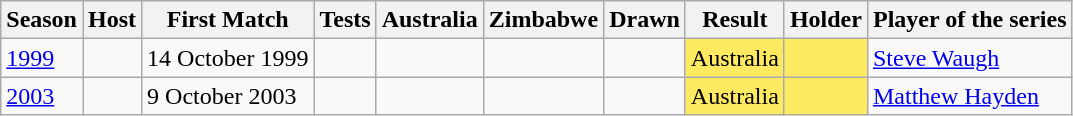<table class="wikitable sortable">
<tr>
<th scope="col">Season</th>
<th scope="col">Host</th>
<th scope="col">First Match</th>
<th scope="col">Tests</th>
<th scope="col">Australia</th>
<th scope="col">Zimbabwe</th>
<th scope="col">Drawn</th>
<th scope="col" class="unsortable">Result</th>
<th scope="col" class="unsortable">Holder</th>
<th scope="col" class="unsortable">Player of the series</th>
</tr>
<tr>
<td><a href='#'>1999</a></td>
<td></td>
<td>14 October 1999</td>
<td></td>
<td></td>
<td></td>
<td></td>
<td bgcolor="#fdea60">Australia</td>
<td bgcolor="#fdea60"></td>
<td> <a href='#'>Steve Waugh</a></td>
</tr>
<tr>
<td><a href='#'>2003</a></td>
<td></td>
<td>9 October 2003</td>
<td></td>
<td></td>
<td></td>
<td></td>
<td bgcolor="#fdea60">Australia</td>
<td bgcolor="#fdea60"></td>
<td> <a href='#'>Matthew Hayden</a></td>
</tr>
</table>
